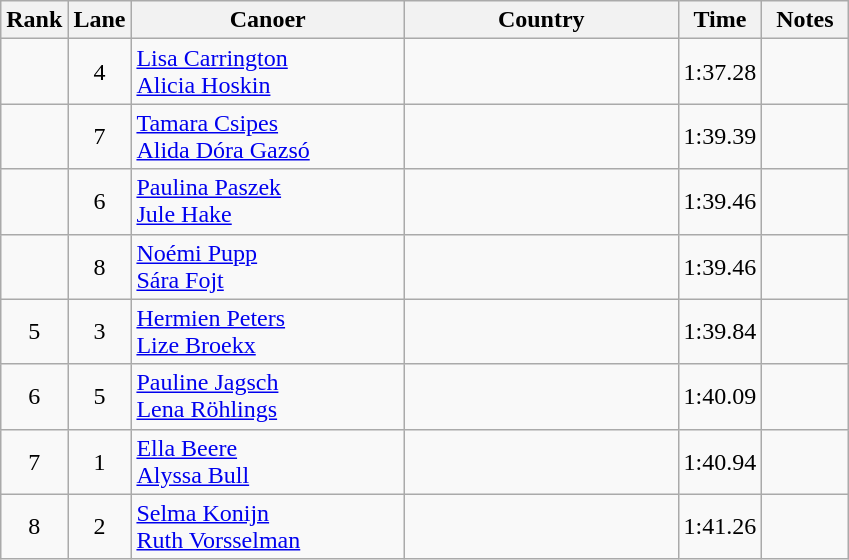<table class="wikitable sortable" style="text-align:center;">
<tr>
<th width="30">Rank</th>
<th width="30">Lane</th>
<th width="175">Canoer</th>
<th width="175">Country</th>
<th width="30">Time</th>
<th width="50">Notes</th>
</tr>
<tr>
<td></td>
<td>4</td>
<td align="left"><a href='#'>Lisa Carrington</a><br><a href='#'>Alicia Hoskin</a></td>
<td align="left"></td>
<td>1:37.28</td>
<td></td>
</tr>
<tr>
<td></td>
<td>7</td>
<td align="left"><a href='#'>Tamara Csipes</a><br><a href='#'>Alida Dóra Gazsó</a></td>
<td align="left"></td>
<td>1:39.39</td>
<td></td>
</tr>
<tr>
<td></td>
<td>6</td>
<td align="left"><a href='#'>Paulina Paszek</a><br><a href='#'>Jule Hake</a></td>
<td align="left"></td>
<td>1:39.46</td>
<td></td>
</tr>
<tr>
<td></td>
<td>8</td>
<td align="left"><a href='#'>Noémi Pupp</a><br><a href='#'>Sára Fojt</a></td>
<td align="left"></td>
<td>1:39.46</td>
<td></td>
</tr>
<tr>
<td>5</td>
<td>3</td>
<td align="left"><a href='#'>Hermien Peters</a><br><a href='#'>Lize Broekx</a></td>
<td align="left"></td>
<td>1:39.84</td>
<td></td>
</tr>
<tr>
<td>6</td>
<td>5</td>
<td align="left"><a href='#'>Pauline Jagsch</a><br><a href='#'>Lena Röhlings</a></td>
<td align="left"></td>
<td>1:40.09</td>
<td></td>
</tr>
<tr>
<td>7</td>
<td>1</td>
<td align="left"><a href='#'>Ella Beere</a><br><a href='#'>Alyssa Bull</a></td>
<td align="left"></td>
<td>1:40.94</td>
<td></td>
</tr>
<tr>
<td>8</td>
<td>2</td>
<td align="left"><a href='#'>Selma Konijn</a><br><a href='#'>Ruth Vorsselman</a></td>
<td align="left"></td>
<td>1:41.26</td>
<td></td>
</tr>
</table>
